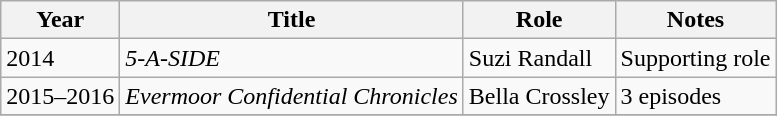<table class="wikitable">
<tr>
<th>Year</th>
<th>Title</th>
<th>Role</th>
<th>Notes</th>
</tr>
<tr>
<td>2014</td>
<td><em>5-A-SIDE</em></td>
<td>Suzi Randall</td>
<td>Supporting role</td>
</tr>
<tr>
<td>2015–2016</td>
<td><em>Evermoor Confidential Chronicles</em></td>
<td>Bella Crossley</td>
<td>3 episodes</td>
</tr>
<tr>
</tr>
</table>
